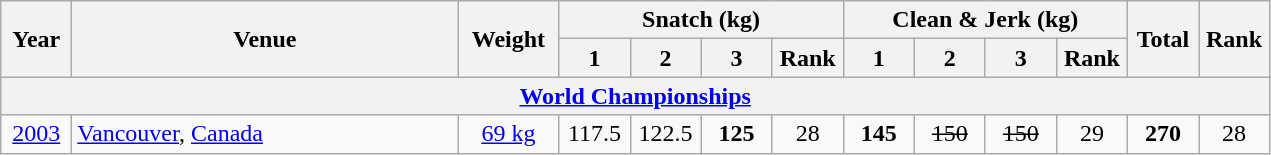<table class = "wikitable" style="text-align:center;">
<tr>
<th rowspan=2 width=40>Year</th>
<th rowspan=2 width=250>Venue</th>
<th rowspan=2 width=60>Weight</th>
<th colspan=4>Snatch (kg)</th>
<th colspan=4>Clean & Jerk (kg)</th>
<th rowspan=2 width=40>Total</th>
<th rowspan=2 width=40>Rank</th>
</tr>
<tr>
<th width=40>1</th>
<th width=40>2</th>
<th width=40>3</th>
<th width=40>Rank</th>
<th width=40>1</th>
<th width=40>2</th>
<th width=40>3</th>
<th width=40>Rank</th>
</tr>
<tr>
<th colspan=13><a href='#'>World Championships</a></th>
</tr>
<tr>
<td><a href='#'>2003</a></td>
<td align=left> <a href='#'>Vancouver</a>, <a href='#'>Canada</a></td>
<td><a href='#'>69 kg</a></td>
<td>117.5</td>
<td>122.5</td>
<td><strong>125</strong></td>
<td>28</td>
<td><strong>145</strong></td>
<td><s>150</s></td>
<td><s>150</s></td>
<td>29</td>
<td><strong>270</strong></td>
<td>28</td>
</tr>
</table>
